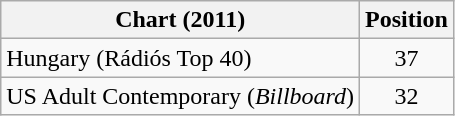<table class="wikitable sortable">
<tr>
<th scope="col">Chart (2011)</th>
<th scope="col">Position</th>
</tr>
<tr>
<td>Hungary (Rádiós Top 40)</td>
<td align="center">37</td>
</tr>
<tr>
<td>US Adult Contemporary (<em>Billboard</em>)</td>
<td style="text-align:center;">32</td>
</tr>
</table>
